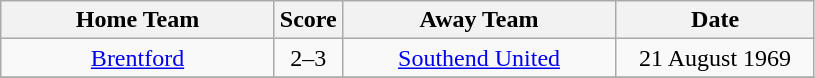<table class="wikitable" style="text-align:center;">
<tr>
<th width=175>Home Team</th>
<th width=20>Score</th>
<th width=175>Away Team</th>
<th width=125>Date</th>
</tr>
<tr>
<td><a href='#'>Brentford</a></td>
<td>2–3</td>
<td><a href='#'>Southend United</a></td>
<td>21 August 1969</td>
</tr>
<tr>
</tr>
</table>
